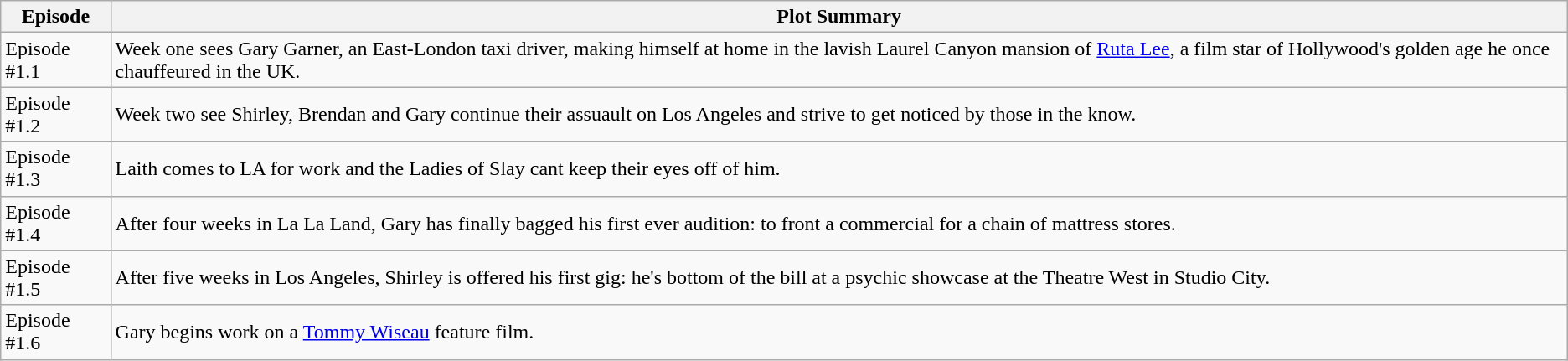<table class="wikitable">
<tr>
<th>Episode</th>
<th>Plot Summary</th>
</tr>
<tr>
<td>Episode #1.1</td>
<td>Week one sees Gary Garner, an East-London taxi driver, making himself at home in the lavish Laurel Canyon mansion of <a href='#'>Ruta Lee</a>, a film star of Hollywood's golden age he once chauffeured in the UK.</td>
</tr>
<tr>
<td>Episode #1.2</td>
<td>Week two see Shirley, Brendan and Gary continue their assuault on Los Angeles and strive to get noticed by those in the know.</td>
</tr>
<tr>
<td>Episode #1.3</td>
<td>Laith comes to LA for work and the Ladies of Slay cant keep their eyes off of him.  </td>
</tr>
<tr>
<td>Episode #1.4</td>
<td>After four weeks in La La Land, Gary has finally bagged his first ever audition: to front a commercial for a chain of mattress stores.</td>
</tr>
<tr>
<td>Episode #1.5</td>
<td>After five weeks in Los Angeles, Shirley is offered his first gig: he's bottom of the bill at a psychic showcase at the Theatre West in Studio City.</td>
</tr>
<tr>
<td>Episode #1.6</td>
<td>Gary begins work on a <a href='#'>Tommy Wiseau</a> feature film.</td>
</tr>
</table>
